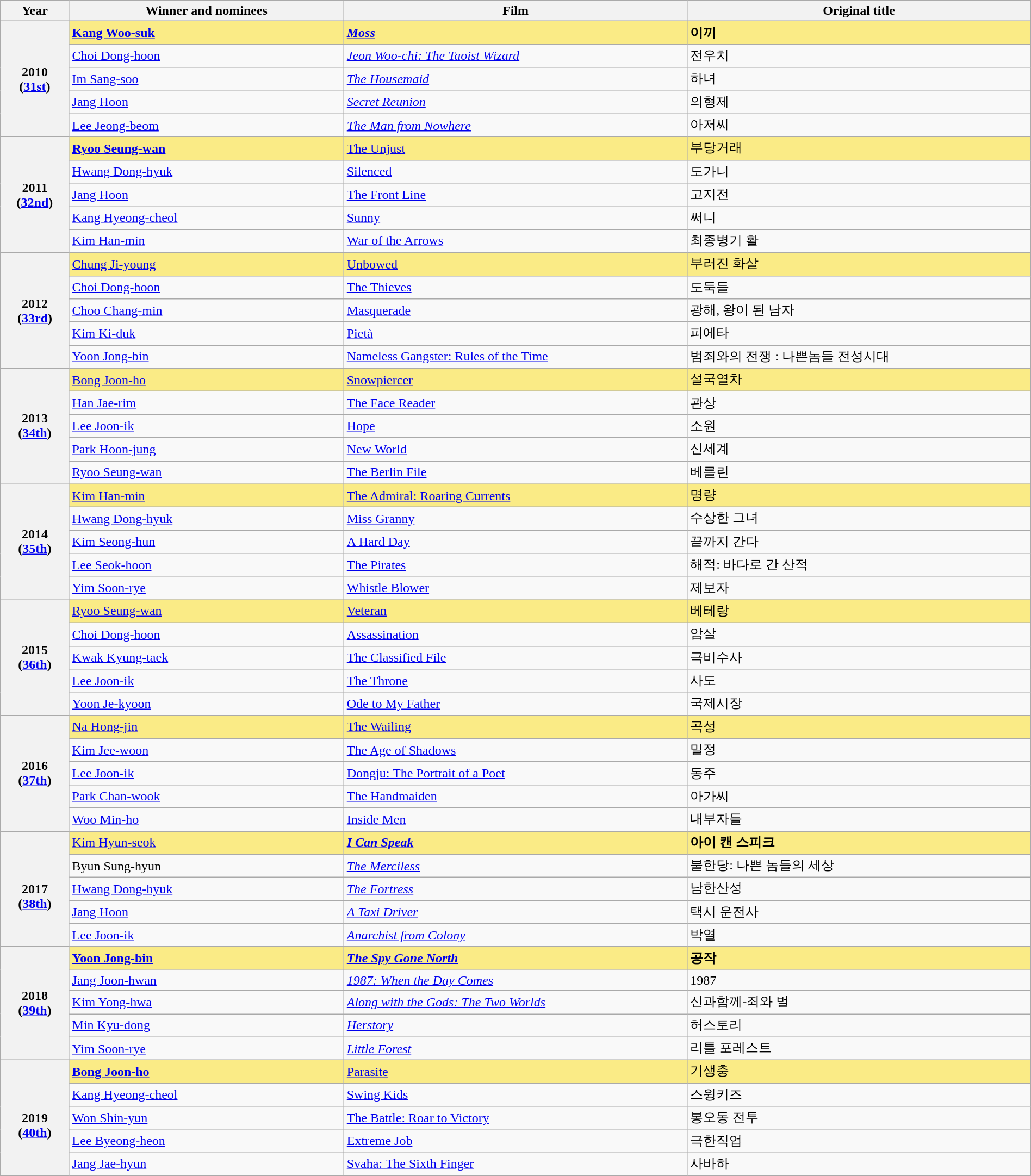<table class="wikitable" style="width:100%;" cellpadding="6">
<tr>
<th style="width:5%;">Year</th>
<th style="width:20%;">Winner and nominees</th>
<th style="width:25%;">Film</th>
<th style="width:25%;">Original title</th>
</tr>
<tr>
<th rowspan="5">2010<br>(<a href='#'>31st</a>)</th>
<td style="background:#FAEB86;"><strong><a href='#'>Kang Woo-suk</a></strong> <em></em></td>
<td style="background:#FAEB86;"><a href='#'><strong><em>Moss</em></strong></a></td>
<td style="background:#FAEB86;"><strong>이끼</strong></td>
</tr>
<tr>
<td><a href='#'>Choi Dong-hoon</a></td>
<td><em><a href='#'>Jeon Woo-chi: The Taoist Wizard</a></em></td>
<td>전우치</td>
</tr>
<tr>
<td><a href='#'>Im Sang-soo</a></td>
<td><a href='#'><em>The Housemaid</em></a></td>
<td>하녀</td>
</tr>
<tr>
<td><a href='#'>Jang Hoon</a></td>
<td><em><a href='#'>Secret Reunion</a></em></td>
<td>의형제</td>
</tr>
<tr>
<td><a href='#'>Lee Jeong-beom</a></td>
<td><a href='#'><em>The Man from Nowhere</em></a></td>
<td>아저씨</td>
</tr>
<tr>
<th rowspan="5">2011<br>(<a href='#'>32nd</a>)</th>
<td style="background:#FAEB86;"><strong><a href='#'>Ryoo Seung-wan</a> <em><strong><em></td>
<td style="background:#FAEB86;"></em></strong><a href='#'>The Unjust</a><strong><em></td>
<td style="background:#FAEB86;"></strong>부당거래<strong></td>
</tr>
<tr>
<td><a href='#'>Hwang Dong-hyuk</a></td>
<td><a href='#'></em>Silenced<em></a></td>
<td>도가니</td>
</tr>
<tr>
<td><a href='#'>Jang Hoon</a></td>
<td><a href='#'></em>The Front Line<em></a></td>
<td>고지전</td>
</tr>
<tr>
<td><a href='#'>Kang Hyeong-cheol</a></td>
<td><a href='#'></em>Sunny<em></a></td>
<td>써니</td>
</tr>
<tr>
<td><a href='#'>Kim Han-min</a></td>
<td></em><a href='#'>War of the Arrows</a><em></td>
<td>최종병기 활</td>
</tr>
<tr>
<th rowspan="5">2012<br>(<a href='#'>33rd</a>)</th>
<td style="background:#FAEB86;"></strong><a href='#'>Chung Ji-young</a><strong> </em><em></td>
<td style="background:#FAEB86;"></em></strong><a href='#'>Unbowed</a><strong><em></td>
<td style="background:#FAEB86;"></strong>부러진 화살<strong></td>
</tr>
<tr>
<td><a href='#'>Choi Dong-hoon</a></td>
<td></em><a href='#'>The Thieves</a><em></td>
<td>도둑들</td>
</tr>
<tr>
<td><a href='#'>Choo Chang-min</a></td>
<td><a href='#'></em>Masquerade<em></a></td>
<td>광해, 왕이 된 남자</td>
</tr>
<tr>
<td><a href='#'>Kim Ki-duk</a></td>
<td></em><a href='#'>Pietà</a><em></td>
<td>피에타</td>
</tr>
<tr>
<td><a href='#'>Yoon Jong-bin</a></td>
<td></em><a href='#'>Nameless Gangster: Rules of the Time</a><em></td>
<td>범죄와의 전쟁 : 나쁜놈들 전성시대</td>
</tr>
<tr>
<th rowspan="5">2013<br>(<a href='#'>34th</a>)</th>
<td style="background:#FAEB86;"></strong><a href='#'>Bong Joon-ho</a><strong> </em><em></td>
<td style="background:#FAEB86;"><a href='#'></em></strong>Snowpiercer<strong><em></a></td>
<td style="background:#FAEB86;"></strong>설국열차<strong></td>
</tr>
<tr>
<td><a href='#'>Han Jae-rim</a></td>
<td></em><a href='#'>The Face Reader</a><em></td>
<td>관상</td>
</tr>
<tr>
<td><a href='#'>Lee Joon-ik</a></td>
<td></em><a href='#'>Hope</a><em></td>
<td>소원</td>
</tr>
<tr>
<td><a href='#'>Park Hoon-jung</a></td>
<td><a href='#'></em>New World<em></a></td>
<td>신세계</td>
</tr>
<tr>
<td><a href='#'>Ryoo Seung-wan</a></td>
<td></em><a href='#'>The Berlin File</a><em></td>
<td>베를린</td>
</tr>
<tr>
<th rowspan="5">2014<br>(<a href='#'>35th</a>)</th>
<td style="background:#FAEB86;"></strong><a href='#'>Kim Han-min</a><strong></td>
<td style="background:#FAEB86;"></em></strong><a href='#'>The Admiral: Roaring Currents</a><strong><em></td>
<td style="background:#FAEB86;"></strong>명량<strong></td>
</tr>
<tr>
<td><a href='#'>Hwang Dong-hyuk</a></td>
<td></em><a href='#'>Miss Granny</a><em></td>
<td>수상한 그녀</td>
</tr>
<tr>
<td><a href='#'>Kim Seong-hun</a></td>
<td></em><a href='#'>A Hard Day</a><em></td>
<td>끝까지 간다</td>
</tr>
<tr>
<td><a href='#'>Lee Seok-hoon</a></td>
<td></em><a href='#'>The Pirates</a><em></td>
<td>해적: 바다로 간 산적</td>
</tr>
<tr>
<td><a href='#'>Yim Soon-rye</a></td>
<td><a href='#'></em>Whistle Blower<em></a></td>
<td>제보자</td>
</tr>
<tr>
<th rowspan="5">2015<br>(<a href='#'>36th</a>)</th>
<td style="background:#FAEB86;"></strong><a href='#'>Ryoo Seung-wan</a><strong> </em><em></td>
<td style="background:#FAEB86;"><a href='#'></em></strong>Veteran<strong><em></a></td>
<td style="background:#FAEB86;"></strong>베테랑<strong></td>
</tr>
<tr>
<td><a href='#'>Choi Dong-hoon</a></td>
<td></em><a href='#'>Assassination</a> <em></td>
<td>암살</td>
</tr>
<tr>
<td><a href='#'>Kwak Kyung-taek</a></td>
<td></em><a href='#'>The Classified File</a><em></td>
<td>극비수사</td>
</tr>
<tr>
<td><a href='#'>Lee Joon-ik</a></td>
<td><a href='#'></em>The Throne<em></a></td>
<td>사도</td>
</tr>
<tr>
<td><a href='#'>Yoon Je-kyoon</a></td>
<td></em><a href='#'>Ode to My Father</a><em></td>
<td>국제시장</td>
</tr>
<tr>
<th rowspan="5">2016<br>(<a href='#'>37th</a>)</th>
<td style="background:#FAEB86;"></strong><a href='#'>Na Hong-jin</a><strong> </em><em></td>
<td style="background:#FAEB86;"><a href='#'></em></strong>The Wailing<strong><em></a></td>
<td style="background:#FAEB86;"></strong>곡성<strong></td>
</tr>
<tr>
<td><a href='#'>Kim Jee-woon</a></td>
<td></em><a href='#'>The Age of Shadows</a><em></td>
<td>밀정</td>
</tr>
<tr>
<td><a href='#'>Lee Joon-ik</a></td>
<td></em><a href='#'>Dongju: The Portrait of a Poet</a><em></td>
<td>동주</td>
</tr>
<tr>
<td><a href='#'>Park Chan-wook</a></td>
<td></em><a href='#'>The Handmaiden</a><em></td>
<td>아가씨</td>
</tr>
<tr>
<td><a href='#'>Woo Min-ho</a></td>
<td></em><a href='#'>Inside Men</a> <em></td>
<td>내부자들</td>
</tr>
<tr>
<th rowspan="5"><div><br>2017<br>(<a href='#'>38th</a>)<br></div></th>
<td style="background:#FAEB86;"></strong><a href='#'>Kim Hyun-seok</a> </em></em></strong></td>
<td style="background:#FAEB86;"><strong><em><a href='#'>I Can Speak</a></em></strong></td>
<td style="background:#FAEB86;"><strong>아이 캔 스피크</strong></td>
</tr>
<tr>
<td>Byun Sung-hyun</td>
<td><a href='#'><em>The Merciless</em></a></td>
<td>불한당: 나쁜 놈들의 세상</td>
</tr>
<tr>
<td><a href='#'>Hwang Dong-hyuk</a></td>
<td><a href='#'><em>The Fortress</em></a></td>
<td>남한산성</td>
</tr>
<tr>
<td><a href='#'>Jang Hoon</a></td>
<td><em><a href='#'>A Taxi Driver</a> </em></td>
<td>택시 운전사</td>
</tr>
<tr>
<td><a href='#'>Lee Joon-ik</a></td>
<td><em><a href='#'>Anarchist from Colony</a></em></td>
<td>박열</td>
</tr>
<tr>
<th rowspan="5">2018<br>(<a href='#'>39th</a>)</th>
<td style="background:#FAEB86;"><strong><a href='#'>Yoon Jong-bin</a></strong> <em></em></td>
<td style="background:#FAEB86;"><strong><em><a href='#'>The Spy Gone North</a></em></strong></td>
<td style="background:#FAEB86;"><strong>공작</strong></td>
</tr>
<tr>
<td><a href='#'>Jang Joon-hwan</a></td>
<td><em><a href='#'>1987: When the Day Comes</a> </em></td>
<td>1987</td>
</tr>
<tr>
<td><a href='#'>Kim Yong-hwa</a></td>
<td><em><a href='#'>Along with the Gods: The Two Worlds</a></em></td>
<td>신과함께-죄와 벌</td>
</tr>
<tr>
<td><a href='#'>Min Kyu-dong</a></td>
<td><em><a href='#'>Herstory</a></em></td>
<td>허스토리</td>
</tr>
<tr>
<td><a href='#'>Yim Soon-rye</a></td>
<td><a href='#'><em>Little Forest</em></a></td>
<td>리틀 포레스트</td>
</tr>
<tr>
<th rowspan="5"><div><br>2019<br>(<a href='#'>40th</a>)
</div></th>
<td style="background:#FAEB86;"><strong><a href='#'>Bong Joon-ho</a> <em><strong><em></td>
<td style="background:#FAEB86;"></em><a href='#'></strong>Parasite<strong></a><em></td>
<td style="background:#FAEB86;"></strong>기생충<strong></td>
</tr>
<tr>
<td><a href='#'>Kang Hyeong-cheol</a></td>
<td><a href='#'></em>Swing Kids<em></a></td>
<td>스윙키즈</td>
</tr>
<tr>
<td><a href='#'>Won Shin-yun</a></td>
<td></em><a href='#'>The Battle: Roar to Victory</a><em></td>
<td>봉오동 전투</td>
</tr>
<tr>
<td><a href='#'>Lee Byeong-heon</a></td>
<td></em><a href='#'>Extreme Job</a><em></td>
<td>극한직업</td>
</tr>
<tr>
<td><a href='#'>Jang Jae-hyun</a></td>
<td></em><a href='#'>Svaha: The Sixth Finger</a><em></td>
<td>사바하</td>
</tr>
</table>
